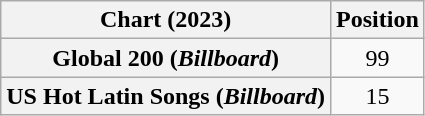<table class="wikitable sortable plainrowheaders" style="text-align:center">
<tr>
<th scope="col">Chart (2023)</th>
<th scope="col">Position</th>
</tr>
<tr>
<th scope="row">Global 200 (<em>Billboard</em>)</th>
<td>99</td>
</tr>
<tr>
<th scope="row">US Hot Latin Songs (<em>Billboard</em>)</th>
<td>15</td>
</tr>
</table>
